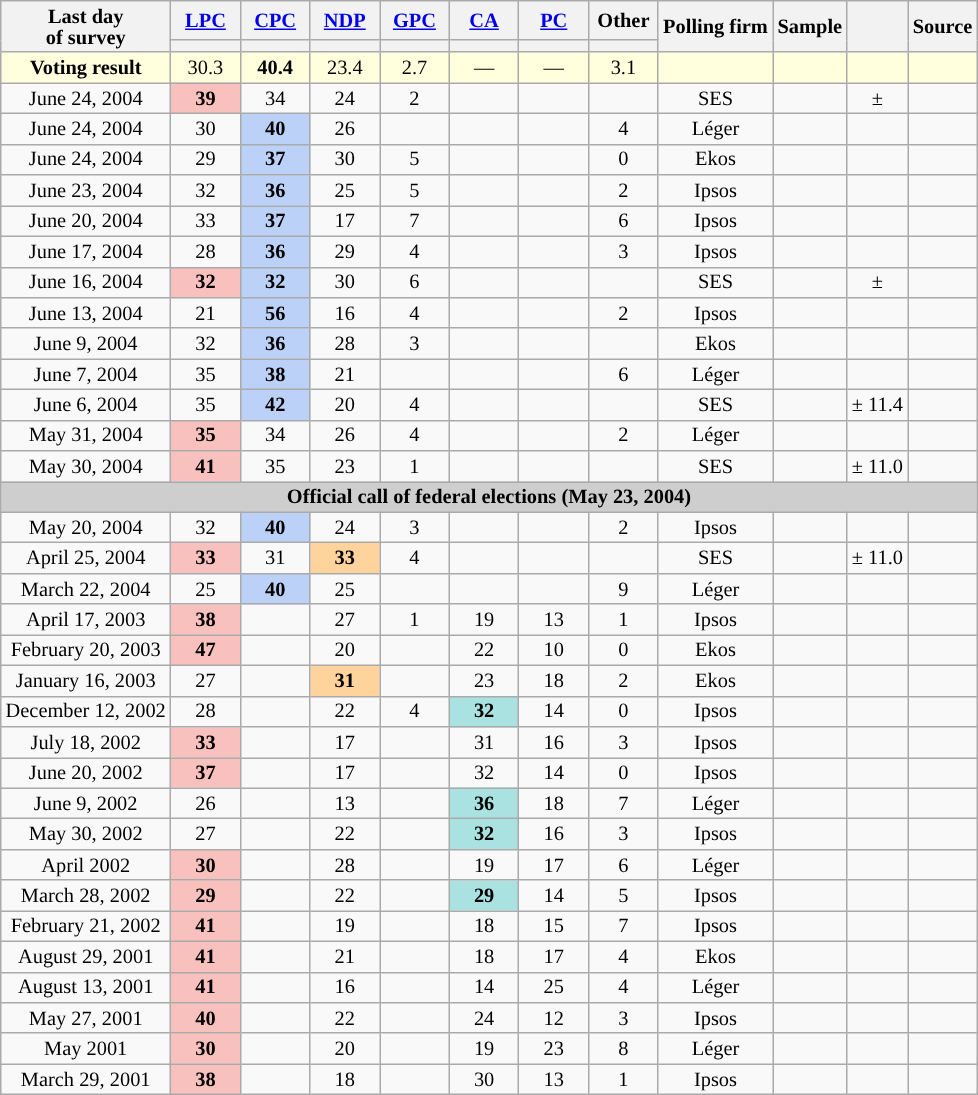<table class="wikitable mw-collapsible mw-collapsed" style="text-align:center;font-size:85%;line-height:14px;">
<tr>
<th rowspan="2">Last day <br>of survey</th>
<th class="unsortable" style="width:40px;"><a href='#'>LPC</a></th>
<th class="unsortable" style="width:40px;"><a href='#'>CPC</a></th>
<th class="unsortable" style="width:40px;"><a href='#'>NDP</a></th>
<th class="unsortable" style="width:40px;"><a href='#'>GPC</a></th>
<th class="unsortable" style="width:40px;"><a href='#'>CA</a></th>
<th class="unsortable" style="width:40px;"><a href='#'>PC</a></th>
<th class="unsortable" style="width:40px;">Other</th>
<th rowspan="2">Polling firm</th>
<th rowspan="2">Sample</th>
<th rowspan="2"></th>
<th rowspan="2">Source</th>
</tr>
<tr style="line-height:5px;">
<th style="background:"></th>
<th style="background:"></th>
<th style="background:"></th>
<th style="background:"></th>
<th style="background:"></th>
<th style="background:"></th>
<th style="background:"></th>
</tr>
<tr>
<td style="background:#ffd;"><strong>Voting result</strong></td>
<td style="background:#ffd;">30.3</td>
<td style="background:#ffd;"><strong>40.4</strong></td>
<td style="background:#ffd;">23.4</td>
<td style="background:#ffd;">2.7</td>
<td style="background:#ffd;">—</td>
<td style="background:#ffd;">—</td>
<td style="background:#ffd;">3.1</td>
<td style="background:#ffd;"></td>
<td style="background:#ffd;"></td>
<td style="background:#ffd;"></td>
<td style="background:#ffd;"></td>
</tr>
<tr>
<td>June 24, 2004</td>
<td style="background:#F8C1BE"><strong>39</strong></td>
<td>34</td>
<td>24</td>
<td>2</td>
<td></td>
<td></td>
<td></td>
<td>SES</td>
<td></td>
<td>± </td>
<td></td>
</tr>
<tr>
<td>June 24, 2004</td>
<td>30</td>
<td style="background:#BCD1F7"><strong>40</strong></td>
<td>26</td>
<td></td>
<td></td>
<td></td>
<td>4</td>
<td>Léger</td>
<td></td>
<td></td>
<td></td>
</tr>
<tr>
<td>June 24, 2004</td>
<td>29</td>
<td style="background:#BCD1F7"><strong>37</strong></td>
<td>30</td>
<td>5</td>
<td></td>
<td></td>
<td>0</td>
<td>Ekos</td>
<td></td>
<td></td>
<td></td>
</tr>
<tr>
<td>June 23, 2004</td>
<td>32</td>
<td style="background:#BCD1F7"><strong>36</strong></td>
<td>25</td>
<td>5</td>
<td></td>
<td></td>
<td>2</td>
<td>Ipsos</td>
<td></td>
<td></td>
<td></td>
</tr>
<tr>
<td>June 20, 2004</td>
<td>33</td>
<td style="background:#BCD1F7"><strong>37</strong></td>
<td>17</td>
<td>7</td>
<td></td>
<td></td>
<td>6</td>
<td>Ipsos</td>
<td></td>
<td></td>
<td></td>
</tr>
<tr>
<td>June 17, 2004</td>
<td>28</td>
<td style="background:#BCD1F7"><strong>36</strong></td>
<td>29</td>
<td>4</td>
<td></td>
<td></td>
<td>3</td>
<td>Ipsos</td>
<td></td>
<td></td>
<td></td>
</tr>
<tr>
<td>June 16, 2004</td>
<td style="background:#F8C1BE"><strong>32</strong></td>
<td style="background:#BCD1F7"><strong>32</strong></td>
<td>30</td>
<td>6</td>
<td></td>
<td></td>
<td></td>
<td>SES</td>
<td></td>
<td>± </td>
<td></td>
</tr>
<tr>
<td>June 13, 2004</td>
<td>21</td>
<td style="background:#BCD1F7"><strong>56</strong></td>
<td>16</td>
<td>4</td>
<td></td>
<td></td>
<td>2</td>
<td>Ipsos</td>
<td></td>
<td></td>
<td></td>
</tr>
<tr>
<td>June 9, 2004</td>
<td>32</td>
<td style="background:#BCD1F7"><strong>36</strong></td>
<td>28</td>
<td>3</td>
<td></td>
<td></td>
<td></td>
<td>Ekos</td>
<td></td>
<td></td>
<td></td>
</tr>
<tr>
<td>June 7, 2004</td>
<td>35</td>
<td style="background:#BCD1F7"><strong>38</strong></td>
<td>21</td>
<td></td>
<td></td>
<td></td>
<td>6</td>
<td>Léger</td>
<td></td>
<td></td>
<td></td>
</tr>
<tr>
<td>June 6, 2004</td>
<td>35</td>
<td style="background:#BCD1F7"><strong>42</strong></td>
<td>20</td>
<td>4</td>
<td></td>
<td></td>
<td></td>
<td>SES</td>
<td></td>
<td>± 11.4</td>
<td></td>
</tr>
<tr>
<td>May 31, 2004</td>
<td style="background:#F8C1BE"><strong>35</strong></td>
<td>34</td>
<td>26</td>
<td>4</td>
<td></td>
<td></td>
<td>2</td>
<td>Léger</td>
<td></td>
<td></td>
<td></td>
</tr>
<tr>
<td>May 30, 2004</td>
<td style="background:#F8C1BE"><strong>41</strong></td>
<td>35</td>
<td>23</td>
<td>1</td>
<td></td>
<td></td>
<td></td>
<td>SES</td>
<td></td>
<td>± 11.0</td>
<td></td>
</tr>
<tr>
<td colspan="12" align="center" style="background-color:#CECECE;"><strong>Official call of federal elections (May 23, 2004)</strong></td>
</tr>
<tr>
<td>May 20, 2004</td>
<td>32</td>
<td style="background:#BCD1F7"><strong>40</strong></td>
<td>24</td>
<td>3</td>
<td></td>
<td></td>
<td>2</td>
<td>Ipsos</td>
<td></td>
<td></td>
<td></td>
</tr>
<tr>
<td>April 25, 2004</td>
<td style="background:#F8C1BE"><strong>33</strong></td>
<td>31</td>
<td style="background:#FFD39B"><strong>33</strong></td>
<td>4</td>
<td></td>
<td></td>
<td></td>
<td>SES</td>
<td></td>
<td>± 11.0</td>
<td></td>
</tr>
<tr>
<td>March 22, 2004</td>
<td>25</td>
<td style="background:#BCD1F7"><strong>40</strong></td>
<td>25</td>
<td></td>
<td></td>
<td></td>
<td>9</td>
<td>Léger</td>
<td></td>
<td></td>
<td></td>
</tr>
<tr>
<td>April 17, 2003</td>
<td style="background:#F8C1BE"><strong>38</strong></td>
<td></td>
<td>27</td>
<td>1</td>
<td>19</td>
<td>13</td>
<td>1</td>
<td>Ipsos</td>
<td></td>
<td></td>
<td></td>
</tr>
<tr>
<td>February 20, 2003</td>
<td style="background:#F8C1BE"><strong>47</strong></td>
<td></td>
<td>20</td>
<td></td>
<td>22</td>
<td>10</td>
<td>0</td>
<td>Ekos</td>
<td></td>
<td></td>
<td></td>
</tr>
<tr>
<td>January 16, 2003</td>
<td>27</td>
<td></td>
<td style="background:#FFD39B"><strong>31</strong></td>
<td></td>
<td>23</td>
<td>18</td>
<td>2</td>
<td>Ekos</td>
<td></td>
<td></td>
<td></td>
</tr>
<tr>
<td>December 12, 2002</td>
<td>28</td>
<td></td>
<td>22</td>
<td>4</td>
<td style="background:#AAE2E2"><strong>32</strong></td>
<td>14</td>
<td>0</td>
<td>Ipsos</td>
<td></td>
<td></td>
<td></td>
</tr>
<tr>
<td>July 18, 2002</td>
<td style="background:#F8C1BE"><strong>33</strong></td>
<td></td>
<td>17</td>
<td></td>
<td>31</td>
<td>16</td>
<td>3</td>
<td>Ipsos</td>
<td></td>
<td></td>
<td></td>
</tr>
<tr>
<td>June 20, 2002</td>
<td style="background:#F8C1BE"><strong>37</strong></td>
<td></td>
<td>17</td>
<td></td>
<td>32</td>
<td>14</td>
<td>0</td>
<td>Ipsos</td>
<td></td>
<td></td>
<td></td>
</tr>
<tr>
<td>June 9, 2002</td>
<td>26</td>
<td></td>
<td>13</td>
<td></td>
<td style="background:#AAE2E2"><strong>36</strong></td>
<td>18</td>
<td>7</td>
<td>Léger</td>
<td></td>
<td></td>
<td></td>
</tr>
<tr>
<td>May 30, 2002</td>
<td>27</td>
<td></td>
<td>22</td>
<td></td>
<td style="background:#AAE2E2"><strong>32</strong></td>
<td>16</td>
<td>3</td>
<td>Ipsos</td>
<td></td>
<td></td>
<td></td>
</tr>
<tr>
<td>April 2002</td>
<td style="background:#F8C1BE"><strong>30</strong></td>
<td></td>
<td>28</td>
<td></td>
<td>19</td>
<td>17</td>
<td>6</td>
<td>Léger</td>
<td></td>
<td></td>
<td></td>
</tr>
<tr>
<td>March 28, 2002</td>
<td style="background:#F8C1BE"><strong>29</strong></td>
<td></td>
<td>22</td>
<td></td>
<td style="background:#AAE2E2"><strong>29</strong></td>
<td>14</td>
<td>5</td>
<td>Ipsos</td>
<td></td>
<td></td>
<td></td>
</tr>
<tr>
<td>February 21, 2002</td>
<td style="background:#F8C1BE"><strong>41</strong></td>
<td></td>
<td>19</td>
<td></td>
<td>18</td>
<td>15</td>
<td>7</td>
<td>Ipsos</td>
<td></td>
<td></td>
<td></td>
</tr>
<tr>
<td>August 29, 2001</td>
<td style="background:#F8C1BE"><strong>41</strong></td>
<td></td>
<td>21</td>
<td></td>
<td>18</td>
<td>17</td>
<td>4</td>
<td>Ekos</td>
<td></td>
<td></td>
<td></td>
</tr>
<tr>
<td>August 13, 2001</td>
<td style="background:#F8C1BE"><strong>41</strong></td>
<td></td>
<td>16</td>
<td></td>
<td>14</td>
<td>25</td>
<td>4</td>
<td>Léger</td>
<td></td>
<td></td>
<td></td>
</tr>
<tr>
<td>May 27, 2001</td>
<td style="background:#F8C1BE"><strong>40</strong></td>
<td></td>
<td>22</td>
<td></td>
<td>24</td>
<td>12</td>
<td>3</td>
<td>Ipsos</td>
<td></td>
<td></td>
<td></td>
</tr>
<tr>
<td>May 2001</td>
<td style="background:#F8C1BE"><strong>30</strong></td>
<td></td>
<td>20</td>
<td></td>
<td>19</td>
<td>23</td>
<td>8</td>
<td>Léger</td>
<td></td>
<td></td>
<td></td>
</tr>
<tr>
<td>March 29, 2001</td>
<td style="background:#F8C1BE"><strong>38</strong></td>
<td></td>
<td>18</td>
<td></td>
<td>30</td>
<td>13</td>
<td>1</td>
<td>Ipsos</td>
<td></td>
<td></td>
<td></td>
</tr>
</table>
